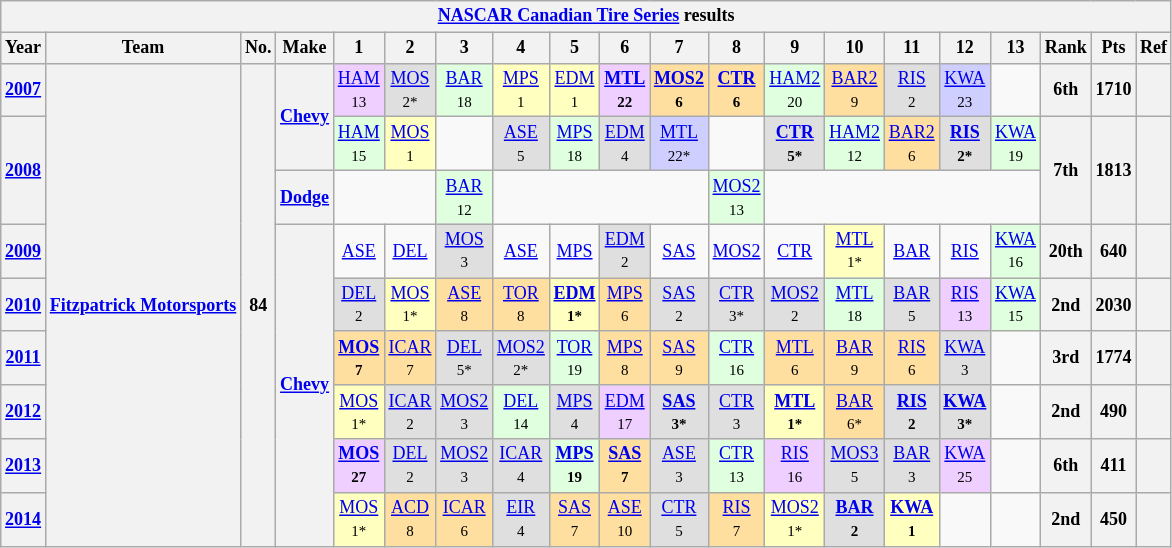<table class="wikitable" style="text-align:center; font-size:75%">
<tr>
<th colspan=45><a href='#'>NASCAR Canadian Tire Series</a> results</th>
</tr>
<tr>
<th>Year</th>
<th>Team</th>
<th>No.</th>
<th>Make</th>
<th>1</th>
<th>2</th>
<th>3</th>
<th>4</th>
<th>5</th>
<th>6</th>
<th>7</th>
<th>8</th>
<th>9</th>
<th>10</th>
<th>11</th>
<th>12</th>
<th>13</th>
<th>Rank</th>
<th>Pts</th>
<th>Ref</th>
</tr>
<tr>
<th><a href='#'>2007</a></th>
<th rowspan=9><a href='#'>Fitzpatrick Motorsports</a></th>
<th rowspan=9>84</th>
<th rowspan=2><a href='#'>Chevy</a></th>
<td style="background:#EFCFFF;"><a href='#'>HAM</a><br><small>13</small></td>
<td style="background:#DFDFDF;"><a href='#'>MOS</a><br><small>2*</small></td>
<td style="background:#DFFFDF;"><a href='#'>BAR</a><br><small>18</small></td>
<td style="background:#FFFFBF;"><a href='#'>MPS</a><br><small>1</small></td>
<td style="background:#FFFFBF;"><a href='#'>EDM</a><br><small>1</small></td>
<td style="background:#EFCFFF;"><strong><a href='#'>MTL</a><br><small>22</small></strong></td>
<td style="background:#FFDF9F;"><strong><a href='#'>MOS2</a><br><small>6</small></strong></td>
<td style="background:#FFDF9F;"><strong><a href='#'>CTR</a><br><small>6</small></strong></td>
<td style="background:#DFFFDF;"><a href='#'>HAM2</a><br><small>20</small></td>
<td style="background:#FFDF9F;"><a href='#'>BAR2</a><br><small>9</small></td>
<td style="background:#DFDFDF;"><a href='#'>RIS</a><br><small>2</small></td>
<td style="background:#CFCFFF;"><a href='#'>KWA</a><br><small>23</small></td>
<td></td>
<th><strong>6th</strong></th>
<th><strong>1710</strong></th>
<th></th>
</tr>
<tr>
<th rowspan=2><a href='#'>2008</a></th>
<td style="background:#DFFFDF;"><a href='#'>HAM</a><br><small>15</small></td>
<td style="background:#FFFFBF;"><a href='#'>MOS</a><br><small>1</small></td>
<td colspan=1></td>
<td style="background:#DFDFDF;"><a href='#'>ASE</a><br><small>5</small></td>
<td style="background:#DFFFDF;"><a href='#'>MPS</a><br><small>18</small></td>
<td style="background:#DFDFDF;"><a href='#'>EDM</a><br><small>4</small></td>
<td style="background:#CFCFFF;"><a href='#'>MTL</a><br><small>22*</small></td>
<td colspan=1></td>
<td style="background:#DFDFDF;"><strong><a href='#'>CTR</a><br><small>5*</small></strong></td>
<td style="background:#DFFFDF;"><a href='#'>HAM2</a><br><small>12</small></td>
<td style="background:#FFDF9F;"><a href='#'>BAR2</a><br><small>6</small></td>
<td style="background:#DFDFDF;"><strong><a href='#'>RIS</a><br><small>2*</small></strong></td>
<td style="background:#DFFFDF;"><a href='#'>KWA</a><br><small>19</small></td>
<th rowspan=2><strong>7th</strong></th>
<th rowspan=2><strong>1813</strong></th>
<th rowspan=2></th>
</tr>
<tr>
<th><a href='#'>Dodge</a></th>
<td colspan=2></td>
<td style="background:#DFFFDF;"><a href='#'>BAR</a><br><small>12</small></td>
<td colspan=4></td>
<td style="background:#DFFFDF;"><a href='#'>MOS2</a><br><small>13</small></td>
</tr>
<tr>
<th><a href='#'>2009</a></th>
<th rowspan=6><a href='#'>Chevy</a></th>
<td><a href='#'>ASE</a></td>
<td><a href='#'>DEL</a></td>
<td style="background:#DFDFDF;"><a href='#'>MOS</a><br><small>3</small></td>
<td><a href='#'>ASE</a></td>
<td><a href='#'>MPS</a></td>
<td style="background:#DFDFDF;"><a href='#'>EDM</a><br><small>2</small></td>
<td><a href='#'>SAS</a></td>
<td><a href='#'>MOS2</a></td>
<td><a href='#'>CTR</a></td>
<td style="background:#FFFFBF;"><a href='#'>MTL</a><br><small>1*</small></td>
<td><a href='#'>BAR</a></td>
<td><a href='#'>RIS</a></td>
<td style="background:#DFFFDF;"><a href='#'>KWA</a><br><small>16</small></td>
<th><strong>20th</strong></th>
<th><strong>640</strong></th>
<th></th>
</tr>
<tr>
<th><a href='#'>2010</a></th>
<td style="background:#DFDFDF;"><a href='#'>DEL</a><br><small>2</small></td>
<td style="background:#FFFFBF;"><a href='#'>MOS</a><br><small>1*</small></td>
<td style="background:#FFDF9F;"><a href='#'>ASE</a><br><small>8</small></td>
<td style="background:#FFDF9F;"><a href='#'>TOR</a><br><small>8</small></td>
<td style="background:#FFFFBF;"><strong><a href='#'>EDM</a><br><small>1*</small></strong></td>
<td style="background:#FFDF9F;"><a href='#'>MPS</a><br><small>6</small></td>
<td style="background:#DFDFDF;"><a href='#'>SAS</a><br><small>2</small></td>
<td style="background:#DFDFDF;"><a href='#'>CTR</a><br><small>3*</small></td>
<td style="background:#DFDFDF;"><a href='#'>MOS2</a><br><small>2</small></td>
<td style="background:#DFFFDF;"><a href='#'>MTL</a><br><small>18</small></td>
<td style="background:#DFDFDF;"><a href='#'>BAR</a><br><small>5</small></td>
<td style="background:#EFCFFF;"><a href='#'>RIS</a><br><small>13</small></td>
<td style="background:#DFFFDF;"><a href='#'>KWA</a><br><small>15</small></td>
<th><strong>2nd</strong></th>
<th><strong>2030</strong></th>
<th></th>
</tr>
<tr>
<th><a href='#'>2011</a></th>
<td style="background:#FFDF9F;"><strong><a href='#'>MOS</a><br><small>7</small></strong></td>
<td style="background:#FFDF9F;"><a href='#'>ICAR</a><br><small>7</small></td>
<td style="background:#DFDFDF;"><a href='#'>DEL</a><br><small>5*</small></td>
<td style="background:#DFDFDF;"><a href='#'>MOS2</a><br><small>2*</small></td>
<td style="background:#DFFFDF;"><a href='#'>TOR</a><br><small>19</small></td>
<td style="background:#FFDF9F;"><a href='#'>MPS</a><br><small>8</small></td>
<td style="background:#FFDF9F;"><a href='#'>SAS</a><br><small>9</small></td>
<td style="background:#DFFFDF;"><a href='#'>CTR</a><br><small>16</small></td>
<td style="background:#FFDF9F;"><a href='#'>MTL</a><br><small>6</small></td>
<td style="background:#FFDF9F;"><a href='#'>BAR</a><br><small>9</small></td>
<td style="background:#FFDF9F;"><a href='#'>RIS</a><br><small>6</small></td>
<td style="background:#DFDFDF;"><a href='#'>KWA</a><br><small>3</small></td>
<td></td>
<th><strong>3rd</strong></th>
<th><strong>1774</strong></th>
<th></th>
</tr>
<tr>
<th><a href='#'>2012</a></th>
<td style="background:#FFFFBF;"><a href='#'>MOS</a><br><small>1*</small></td>
<td style="background:#DFDFDF;"><a href='#'>ICAR</a><br><small>2</small></td>
<td style="background:#DFDFDF;"><a href='#'>MOS2</a><br><small>3</small></td>
<td style="background:#DFFFDF;"><a href='#'>DEL</a><br><small>14</small></td>
<td style="background:#DFDFDF;"><a href='#'>MPS</a><br><small>4</small></td>
<td style="background:#EFCFFF;"><a href='#'>EDM</a><br><small>17</small></td>
<td style="background:#DFDFDF;"><strong><a href='#'>SAS</a><br><small>3*</small></strong></td>
<td style="background:#DFDFDF;"><a href='#'>CTR</a><br><small>3</small></td>
<td style="background:#FFFFBF;"><strong><a href='#'>MTL</a><br><small>1*</small></strong></td>
<td style="background:#FFDF9F;"><a href='#'>BAR</a><br><small>6*</small></td>
<td style="background:#DFDFDF;"><strong><a href='#'>RIS</a><br><small>2</small></strong></td>
<td style="background:#DFDFDF;"><strong><a href='#'>KWA</a><br><small>3*</small></strong></td>
<td></td>
<th><strong>2nd</strong></th>
<th><strong>490</strong></th>
<th></th>
</tr>
<tr>
<th><a href='#'>2013</a></th>
<td style="background:#EFCFFF;"><strong><a href='#'>MOS</a><br><small>27</small></strong></td>
<td style="background:#DFDFDF;"><a href='#'>DEL</a><br><small>2</small></td>
<td style="background:#DFDFDF;"><a href='#'>MOS2</a><br><small>3</small></td>
<td style="background:#DFDFDF;"><a href='#'>ICAR</a><br><small>4</small></td>
<td style="background:#DFFFDF;"><strong><a href='#'>MPS</a><br><small>19</small></strong></td>
<td style="background:#FFDF9F;"><strong><a href='#'>SAS</a><br><small>7</small></strong></td>
<td style="background:#DFDFDF;"><a href='#'>ASE</a><br><small>3</small></td>
<td style="background:#DFFFDF;"><a href='#'>CTR</a><br><small>13</small></td>
<td style="background:#EFCFFF;"><a href='#'>RIS</a><br><small>16</small></td>
<td style="background:#DFDFDF;"><a href='#'>MOS3</a><br><small>5</small></td>
<td style="background:#DFDFDF;"><a href='#'>BAR</a><br><small>3</small></td>
<td style="background:#EFCFFF;"><a href='#'>KWA</a><br><small>25</small></td>
<td></td>
<th><strong>6th</strong></th>
<th><strong>411</strong></th>
<th></th>
</tr>
<tr>
<th><a href='#'>2014</a></th>
<td style="background:#FFFFBF;"><a href='#'>MOS</a><br><small>1*</small></td>
<td style="background:#FFDF9F;"><a href='#'>ACD</a><br><small>8</small></td>
<td style="background:#FFDF9F;"><a href='#'>ICAR</a><br><small>6</small></td>
<td style="background:#DFDFDF;"><a href='#'>EIR</a><br><small>4</small></td>
<td style="background:#FFDF9F;"><a href='#'>SAS</a><br><small>7</small></td>
<td style="background:#FFDF9F;"><a href='#'>ASE</a><br><small>10</small></td>
<td style="background:#DFDFDF;"><a href='#'>CTR</a><br><small>5</small></td>
<td style="background:#FFDF9F;"><a href='#'>RIS</a><br><small>7</small></td>
<td style="background:#FFFFBF;"><a href='#'>MOS2</a><br><small>1*</small></td>
<td style="background:#DFDFDF;"><strong><a href='#'>BAR</a><br><small>2</small></strong></td>
<td style="background:#FFFFBF;"><strong><a href='#'>KWA</a><br><small>1</small></strong></td>
<td></td>
<td></td>
<th><strong>2nd</strong></th>
<th><strong>450</strong></th>
<th></th>
</tr>
</table>
